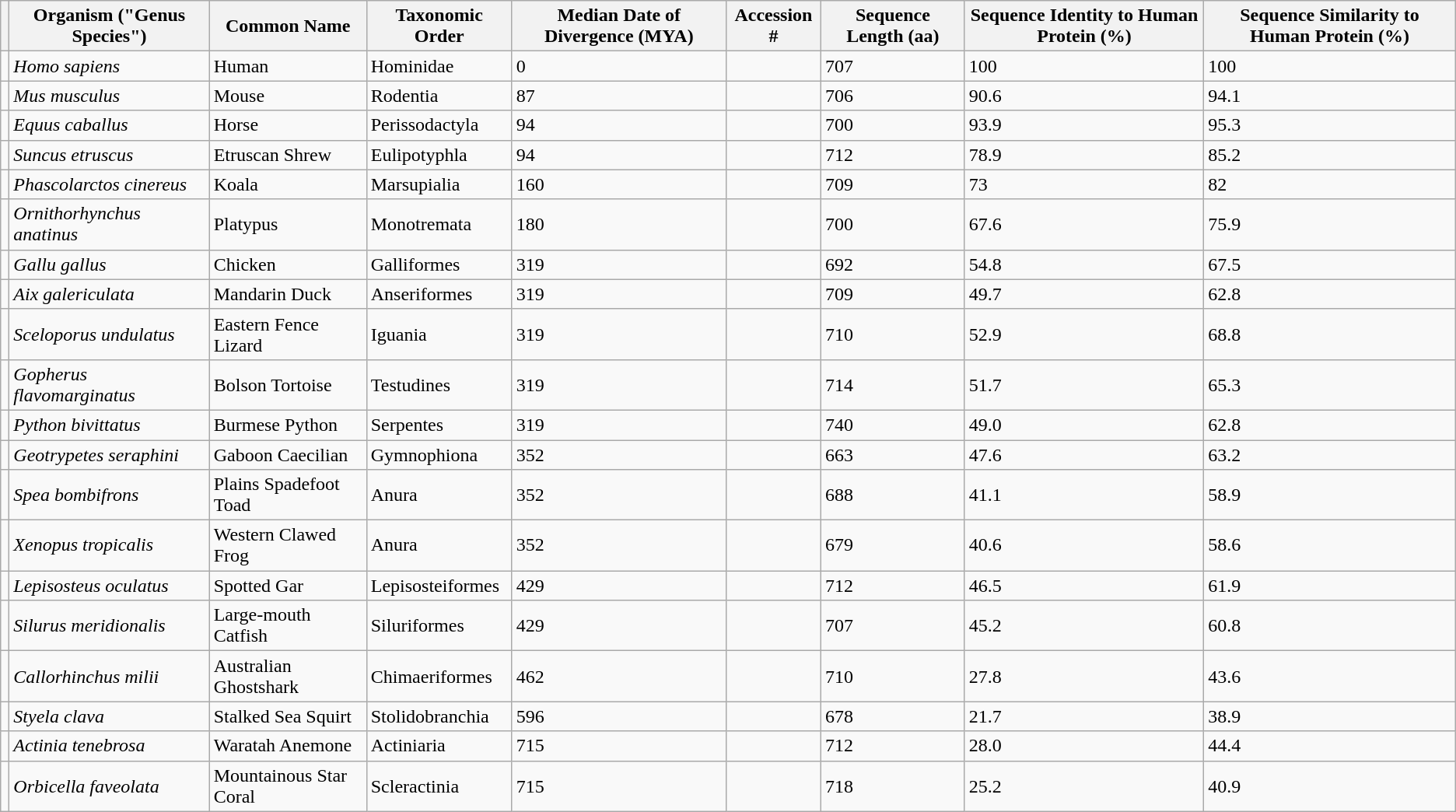<table class="wikitable mw-collapsible">
<tr>
<th></th>
<th>Organism ("Genus Species")</th>
<th>Common Name</th>
<th>Taxonomic Order</th>
<th>Median Date of Divergence (MYA)</th>
<th>Accession #</th>
<th>Sequence Length (aa)</th>
<th>Sequence Identity to Human Protein (%)</th>
<th>Sequence Similarity to Human Protein (%)</th>
</tr>
<tr>
<td></td>
<td><em>Homo sapiens</em></td>
<td>Human</td>
<td>Hominidae</td>
<td>0</td>
<td></td>
<td>707</td>
<td>100</td>
<td>100</td>
</tr>
<tr>
<td></td>
<td><em>Mus musculus</em></td>
<td>Mouse</td>
<td>Rodentia</td>
<td>87</td>
<td></td>
<td>706</td>
<td>90.6</td>
<td>94.1</td>
</tr>
<tr>
<td></td>
<td><em>Equus caballus</em></td>
<td>Horse</td>
<td>Perissodactyla</td>
<td>94</td>
<td></td>
<td>700</td>
<td>93.9</td>
<td>95.3</td>
</tr>
<tr>
<td></td>
<td><em>Suncus etruscus</em></td>
<td>Etruscan Shrew</td>
<td>Eulipotyphla</td>
<td>94</td>
<td></td>
<td>712</td>
<td>78.9</td>
<td>85.2</td>
</tr>
<tr>
<td></td>
<td><em>Phascolarctos cinereus</em></td>
<td>Koala</td>
<td>Marsupialia</td>
<td>160</td>
<td></td>
<td>709</td>
<td>73</td>
<td>82</td>
</tr>
<tr>
<td></td>
<td><em>Ornithorhynchus anatinus</em></td>
<td>Platypus</td>
<td>Monotremata</td>
<td>180</td>
<td></td>
<td>700</td>
<td>67.6</td>
<td>75.9</td>
</tr>
<tr>
<td></td>
<td><em>Gallu gallus</em></td>
<td>Chicken</td>
<td>Galliformes</td>
<td>319</td>
<td></td>
<td>692</td>
<td>54.8</td>
<td>67.5</td>
</tr>
<tr>
<td></td>
<td><em>Aix galericulata</em></td>
<td>Mandarin Duck</td>
<td>Anseriformes</td>
<td>319</td>
<td></td>
<td>709</td>
<td>49.7</td>
<td>62.8</td>
</tr>
<tr>
<td></td>
<td><em>Sceloporus undulatus</em></td>
<td>Eastern Fence Lizard</td>
<td>Iguania</td>
<td>319</td>
<td></td>
<td>710</td>
<td>52.9</td>
<td>68.8</td>
</tr>
<tr>
<td></td>
<td><em>Gopherus flavomarginatus</em></td>
<td>Bolson Tortoise</td>
<td>Testudines</td>
<td>319</td>
<td></td>
<td>714</td>
<td>51.7</td>
<td>65.3</td>
</tr>
<tr>
<td></td>
<td><em>Python bivittatus</em></td>
<td>Burmese Python</td>
<td>Serpentes</td>
<td>319</td>
<td></td>
<td>740</td>
<td>49.0</td>
<td>62.8</td>
</tr>
<tr>
<td></td>
<td><em>Geotrypetes seraphini</em></td>
<td>Gaboon Caecilian</td>
<td>Gymnophiona</td>
<td>352</td>
<td></td>
<td>663</td>
<td>47.6</td>
<td>63.2</td>
</tr>
<tr>
<td></td>
<td><em>Spea bombifrons</em></td>
<td>Plains Spadefoot Toad</td>
<td>Anura</td>
<td>352</td>
<td></td>
<td>688</td>
<td>41.1</td>
<td>58.9</td>
</tr>
<tr>
<td></td>
<td><em>Xenopus tropicalis</em></td>
<td>Western Clawed Frog</td>
<td>Anura</td>
<td>352</td>
<td></td>
<td>679</td>
<td>40.6</td>
<td>58.6</td>
</tr>
<tr>
<td></td>
<td><em>Lepisosteus oculatus</em></td>
<td>Spotted Gar</td>
<td>Lepisosteiformes</td>
<td>429</td>
<td></td>
<td>712</td>
<td>46.5</td>
<td>61.9</td>
</tr>
<tr>
<td></td>
<td><em>Silurus meridionalis</em></td>
<td>Large-mouth Catfish</td>
<td>Siluriformes</td>
<td>429</td>
<td></td>
<td>707</td>
<td>45.2</td>
<td>60.8</td>
</tr>
<tr>
<td></td>
<td><em>Callorhinchus milii</em></td>
<td>Australian Ghostshark</td>
<td>Chimaeriformes</td>
<td>462</td>
<td></td>
<td>710</td>
<td>27.8</td>
<td>43.6</td>
</tr>
<tr>
<td></td>
<td><em>Styela clava</em></td>
<td>Stalked Sea Squirt</td>
<td>Stolidobranchia</td>
<td>596</td>
<td></td>
<td>678</td>
<td>21.7</td>
<td>38.9</td>
</tr>
<tr>
<td></td>
<td><em>Actinia tenebrosa</em></td>
<td>Waratah Anemone</td>
<td>Actiniaria</td>
<td>715</td>
<td></td>
<td>712</td>
<td>28.0</td>
<td>44.4</td>
</tr>
<tr>
<td></td>
<td><em>Orbicella faveolata</em></td>
<td>Mountainous Star Coral</td>
<td>Scleractinia</td>
<td>715</td>
<td></td>
<td>718</td>
<td>25.2</td>
<td>40.9</td>
</tr>
</table>
